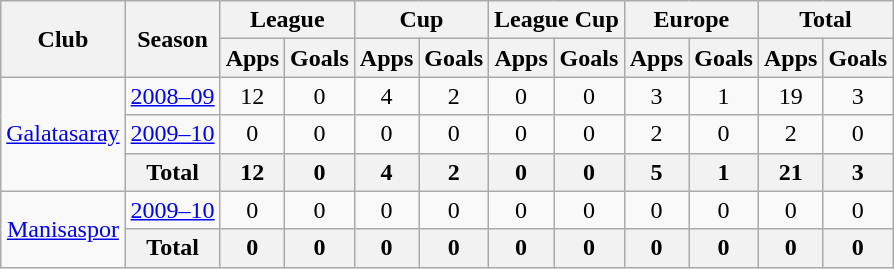<table class="wikitable" style="text-align: center;">
<tr>
<th rowspan="2">Club</th>
<th rowspan="2">Season</th>
<th colspan="2">League</th>
<th colspan="2">Cup</th>
<th colspan="2">League Cup</th>
<th colspan="2">Europe</th>
<th colspan="2">Total</th>
</tr>
<tr>
<th>Apps</th>
<th>Goals</th>
<th>Apps</th>
<th>Goals</th>
<th>Apps</th>
<th>Goals</th>
<th>Apps</th>
<th>Goals</th>
<th>Apps</th>
<th>Goals</th>
</tr>
<tr>
<td rowspan="3" valign="center"><a href='#'>Galatasaray</a></td>
<td><a href='#'>2008–09</a></td>
<td>12</td>
<td>0</td>
<td>4</td>
<td>2</td>
<td>0</td>
<td>0</td>
<td>3</td>
<td>1</td>
<td>19</td>
<td>3</td>
</tr>
<tr>
<td><a href='#'>2009–10</a></td>
<td>0</td>
<td>0</td>
<td>0</td>
<td>0</td>
<td>0</td>
<td>0</td>
<td>2</td>
<td>0</td>
<td>2</td>
<td>0</td>
</tr>
<tr>
<th>Total</th>
<th>12</th>
<th>0</th>
<th>4</th>
<th>2</th>
<th>0</th>
<th>0</th>
<th>5</th>
<th>1</th>
<th>21</th>
<th>3</th>
</tr>
<tr>
<td rowspan="2" valign="center"><a href='#'>Manisaspor</a></td>
<td><a href='#'>2009–10</a></td>
<td>0</td>
<td>0</td>
<td>0</td>
<td>0</td>
<td>0</td>
<td>0</td>
<td>0</td>
<td>0</td>
<td>0</td>
<td>0</td>
</tr>
<tr>
<th>Total</th>
<th>0</th>
<th>0</th>
<th>0</th>
<th>0</th>
<th>0</th>
<th>0</th>
<th>0</th>
<th>0</th>
<th>0</th>
<th>0</th>
</tr>
</table>
